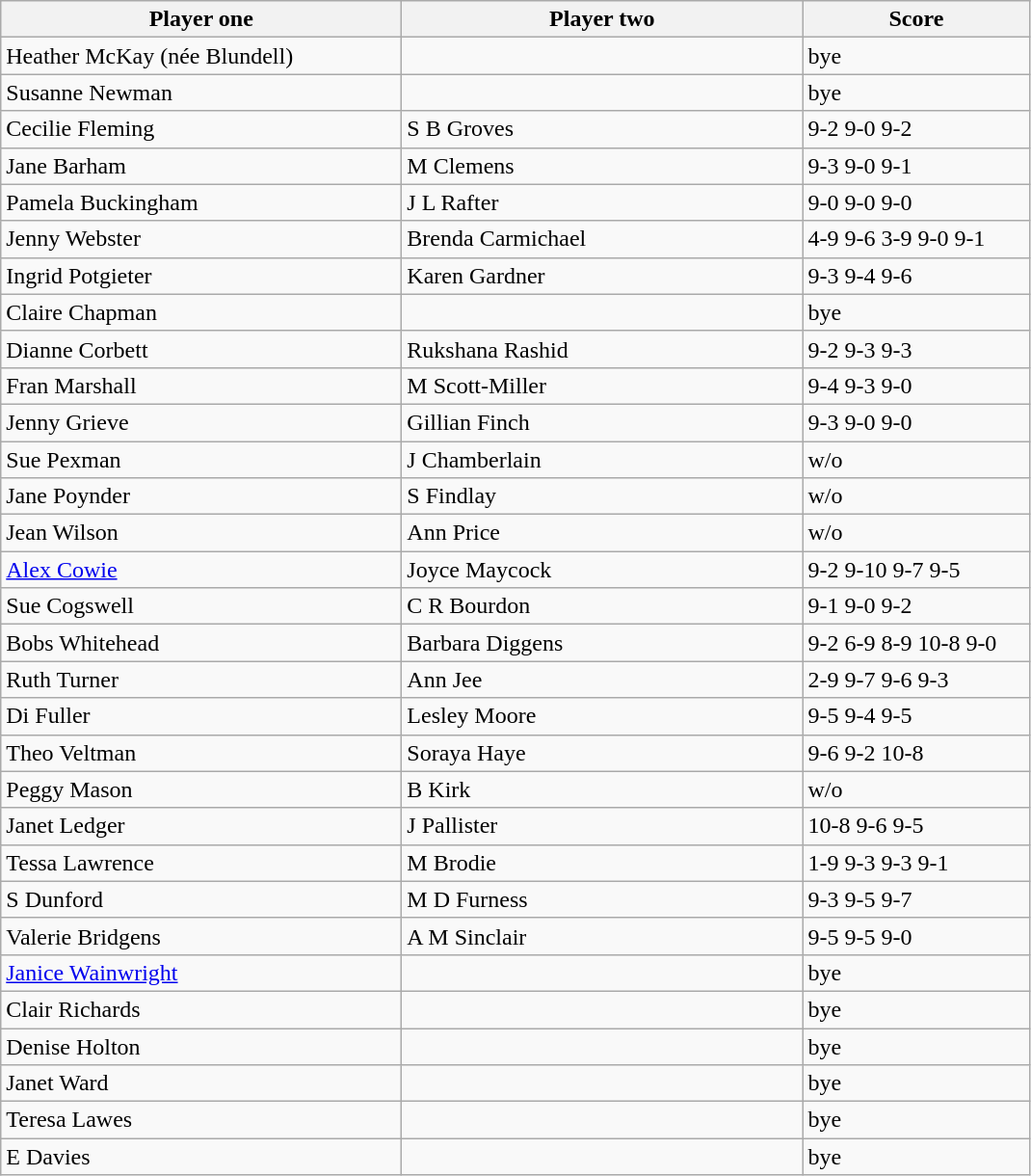<table class="wikitable">
<tr>
<th width=270>Player one</th>
<th width=270>Player two</th>
<th width=150>Score</th>
</tr>
<tr>
<td>Heather McKay (née Blundell)</td>
<td></td>
<td>bye</td>
</tr>
<tr>
<td>Susanne Newman</td>
<td></td>
<td>bye</td>
</tr>
<tr>
<td>Cecilie Fleming</td>
<td>S B Groves</td>
<td>9-2 9-0 9-2</td>
</tr>
<tr>
<td>Jane Barham</td>
<td>M Clemens</td>
<td>9-3 9-0 9-1</td>
</tr>
<tr>
<td>Pamela Buckingham</td>
<td>J L Rafter</td>
<td>9-0 9-0 9-0</td>
</tr>
<tr>
<td>Jenny Webster</td>
<td>Brenda Carmichael</td>
<td>4-9 9-6 3-9 9-0 9-1</td>
</tr>
<tr>
<td> Ingrid Potgieter</td>
<td>Karen Gardner</td>
<td>9-3 9-4 9-6</td>
</tr>
<tr>
<td>Claire Chapman</td>
<td></td>
<td>bye</td>
</tr>
<tr>
<td>Dianne Corbett</td>
<td>Rukshana Rashid</td>
<td>9-2 9-3 9-3</td>
</tr>
<tr>
<td>Fran Marshall</td>
<td>M Scott-Miller</td>
<td>9-4 9-3 9-0</td>
</tr>
<tr>
<td>Jenny Grieve</td>
<td>Gillian Finch</td>
<td>9-3 9-0 9-0</td>
</tr>
<tr>
<td>Sue Pexman</td>
<td>J Chamberlain</td>
<td>w/o</td>
</tr>
<tr>
<td>Jane Poynder</td>
<td>S Findlay</td>
<td>w/o</td>
</tr>
<tr>
<td>Jean Wilson</td>
<td>Ann Price</td>
<td>w/o</td>
</tr>
<tr>
<td><a href='#'>Alex Cowie</a></td>
<td> Joyce Maycock</td>
<td>9-2 9-10 9-7 9-5</td>
</tr>
<tr>
<td>Sue Cogswell</td>
<td>C R Bourdon</td>
<td>9-1 9-0 9-2</td>
</tr>
<tr>
<td>Bobs Whitehead</td>
<td>Barbara Diggens</td>
<td>9-2 6-9 8-9 10-8 9-0</td>
</tr>
<tr>
<td>Ruth Turner</td>
<td>Ann Jee</td>
<td>2-9 9-7 9-6 9-3</td>
</tr>
<tr>
<td>Di Fuller</td>
<td>Lesley Moore</td>
<td>9-5 9-4 9-5</td>
</tr>
<tr>
<td>Theo Veltman</td>
<td>Soraya Haye</td>
<td>9-6 9-2 10-8</td>
</tr>
<tr>
<td>Peggy Mason</td>
<td>B Kirk</td>
<td>w/o</td>
</tr>
<tr>
<td>Janet Ledger</td>
<td>J Pallister</td>
<td>10-8 9-6 9-5</td>
</tr>
<tr>
<td>Tessa Lawrence</td>
<td>M Brodie</td>
<td>1-9 9-3 9-3 9-1</td>
</tr>
<tr>
<td>S Dunford</td>
<td>M D Furness</td>
<td>9-3 9-5 9-7</td>
</tr>
<tr>
<td> Valerie Bridgens</td>
<td>A M Sinclair</td>
<td>9-5 9-5 9-0</td>
</tr>
<tr>
<td><a href='#'>Janice Wainwright</a></td>
<td></td>
<td>bye</td>
</tr>
<tr>
<td>Clair Richards</td>
<td></td>
<td>bye</td>
</tr>
<tr>
<td> Denise Holton</td>
<td></td>
<td>bye</td>
</tr>
<tr>
<td>Janet Ward</td>
<td></td>
<td>bye</td>
</tr>
<tr>
<td>Teresa Lawes</td>
<td></td>
<td>bye</td>
</tr>
<tr>
<td>E Davies</td>
<td></td>
<td>bye</td>
</tr>
</table>
